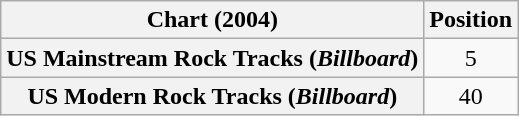<table class="wikitable plainrowheaders" style="text-align:center">
<tr>
<th>Chart (2004)</th>
<th>Position</th>
</tr>
<tr>
<th scope="row">US Mainstream Rock Tracks (<em>Billboard</em>)</th>
<td>5</td>
</tr>
<tr>
<th scope="row">US Modern Rock Tracks (<em>Billboard</em>)</th>
<td>40</td>
</tr>
</table>
